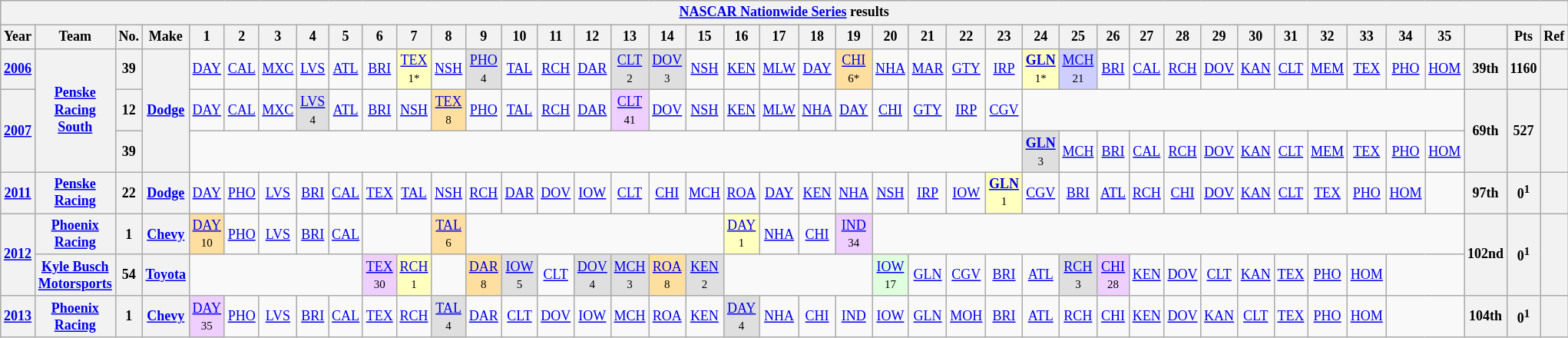<table class="wikitable" style="text-align:center; font-size:75%">
<tr>
<th colspan=42><a href='#'>NASCAR Nationwide Series</a> results</th>
</tr>
<tr>
<th>Year</th>
<th>Team</th>
<th>No.</th>
<th>Make</th>
<th>1</th>
<th>2</th>
<th>3</th>
<th>4</th>
<th>5</th>
<th>6</th>
<th>7</th>
<th>8</th>
<th>9</th>
<th>10</th>
<th>11</th>
<th>12</th>
<th>13</th>
<th>14</th>
<th>15</th>
<th>16</th>
<th>17</th>
<th>18</th>
<th>19</th>
<th>20</th>
<th>21</th>
<th>22</th>
<th>23</th>
<th>24</th>
<th>25</th>
<th>26</th>
<th>27</th>
<th>28</th>
<th>29</th>
<th>30</th>
<th>31</th>
<th>32</th>
<th>33</th>
<th>34</th>
<th>35</th>
<th></th>
<th>Pts</th>
<th>Ref</th>
</tr>
<tr>
<th><a href='#'>2006</a></th>
<th rowspan=3><a href='#'>Penske Racing South</a></th>
<th>39</th>
<th rowspan=3><a href='#'>Dodge</a></th>
<td><a href='#'>DAY</a></td>
<td><a href='#'>CAL</a></td>
<td><a href='#'>MXC</a></td>
<td><a href='#'>LVS</a></td>
<td><a href='#'>ATL</a></td>
<td><a href='#'>BRI</a></td>
<td style="background:#FFFFBF;"><a href='#'>TEX</a><br><small>1*</small></td>
<td><a href='#'>NSH</a></td>
<td style="background:#DFDFDF;"><a href='#'>PHO</a><br><small>4</small></td>
<td><a href='#'>TAL</a></td>
<td><a href='#'>RCH</a></td>
<td><a href='#'>DAR</a></td>
<td style="background:#DFDFDF;"><a href='#'>CLT</a><br><small>2</small></td>
<td style="background:#DFDFDF;"><a href='#'>DOV</a><br><small>3</small></td>
<td><a href='#'>NSH</a></td>
<td><a href='#'>KEN</a></td>
<td><a href='#'>MLW</a></td>
<td><a href='#'>DAY</a></td>
<td style="background:#FFDF9F;"><a href='#'>CHI</a><br><small>6*</small></td>
<td><a href='#'>NHA</a></td>
<td><a href='#'>MAR</a></td>
<td><a href='#'>GTY</a></td>
<td><a href='#'>IRP</a></td>
<td style="background:#FFFFBF;"><strong><a href='#'>GLN</a></strong><br><small>1*</small></td>
<td style="background:#CFCFFF;"><a href='#'>MCH</a><br><small>21</small></td>
<td><a href='#'>BRI</a></td>
<td><a href='#'>CAL</a></td>
<td><a href='#'>RCH</a></td>
<td><a href='#'>DOV</a></td>
<td><a href='#'>KAN</a></td>
<td><a href='#'>CLT</a></td>
<td><a href='#'>MEM</a></td>
<td><a href='#'>TEX</a></td>
<td><a href='#'>PHO</a></td>
<td><a href='#'>HOM</a></td>
<th>39th</th>
<th>1160</th>
<th></th>
</tr>
<tr>
<th rowspan=2><a href='#'>2007</a></th>
<th>12</th>
<td><a href='#'>DAY</a></td>
<td><a href='#'>CAL</a></td>
<td><a href='#'>MXC</a></td>
<td style="background:#DFDFDF;"><a href='#'>LVS</a><br><small>4</small></td>
<td><a href='#'>ATL</a></td>
<td><a href='#'>BRI</a></td>
<td><a href='#'>NSH</a></td>
<td style="background:#FFDF9F;"><a href='#'>TEX</a><br><small>8</small></td>
<td><a href='#'>PHO</a></td>
<td><a href='#'>TAL</a></td>
<td><a href='#'>RCH</a></td>
<td><a href='#'>DAR</a></td>
<td style="background:#EFCFFF;"><a href='#'>CLT</a><br><small>41</small></td>
<td><a href='#'>DOV</a></td>
<td><a href='#'>NSH</a></td>
<td><a href='#'>KEN</a></td>
<td><a href='#'>MLW</a></td>
<td><a href='#'>NHA</a></td>
<td><a href='#'>DAY</a></td>
<td><a href='#'>CHI</a></td>
<td><a href='#'>GTY</a></td>
<td><a href='#'>IRP</a></td>
<td><a href='#'>CGV</a></td>
<td colspan=12></td>
<th rowspan=2>69th</th>
<th rowspan=2>527</th>
<th rowspan=2></th>
</tr>
<tr>
<th>39</th>
<td colspan=23></td>
<td style="background:#DFDFDF;"><strong><a href='#'>GLN</a></strong><br><small>3</small></td>
<td><a href='#'>MCH</a></td>
<td><a href='#'>BRI</a></td>
<td><a href='#'>CAL</a></td>
<td><a href='#'>RCH</a></td>
<td><a href='#'>DOV</a></td>
<td><a href='#'>KAN</a></td>
<td><a href='#'>CLT</a></td>
<td><a href='#'>MEM</a></td>
<td><a href='#'>TEX</a></td>
<td><a href='#'>PHO</a></td>
<td><a href='#'>HOM</a></td>
</tr>
<tr>
<th><a href='#'>2011</a></th>
<th><a href='#'>Penske Racing</a></th>
<th>22</th>
<th><a href='#'>Dodge</a></th>
<td><a href='#'>DAY</a></td>
<td><a href='#'>PHO</a></td>
<td><a href='#'>LVS</a></td>
<td><a href='#'>BRI</a></td>
<td><a href='#'>CAL</a></td>
<td><a href='#'>TEX</a></td>
<td><a href='#'>TAL</a></td>
<td><a href='#'>NSH</a></td>
<td><a href='#'>RCH</a></td>
<td><a href='#'>DAR</a></td>
<td><a href='#'>DOV</a></td>
<td><a href='#'>IOW</a></td>
<td><a href='#'>CLT</a></td>
<td><a href='#'>CHI</a></td>
<td><a href='#'>MCH</a></td>
<td><a href='#'>ROA</a></td>
<td><a href='#'>DAY</a></td>
<td><a href='#'>KEN</a></td>
<td><a href='#'>NHA</a></td>
<td><a href='#'>NSH</a></td>
<td><a href='#'>IRP</a></td>
<td><a href='#'>IOW</a></td>
<td style="background:#FFFFBF;"><strong><a href='#'>GLN</a></strong><br><small>1</small></td>
<td><a href='#'>CGV</a></td>
<td><a href='#'>BRI</a></td>
<td><a href='#'>ATL</a></td>
<td><a href='#'>RCH</a></td>
<td><a href='#'>CHI</a></td>
<td><a href='#'>DOV</a></td>
<td><a href='#'>KAN</a></td>
<td><a href='#'>CLT</a></td>
<td><a href='#'>TEX</a></td>
<td><a href='#'>PHO</a></td>
<td><a href='#'>HOM</a></td>
<td></td>
<th>97th</th>
<th>0<sup>1</sup></th>
<th></th>
</tr>
<tr>
<th rowspan=2><a href='#'>2012</a></th>
<th><a href='#'>Phoenix Racing</a></th>
<th>1</th>
<th><a href='#'>Chevy</a></th>
<td style="background:#FFDF9F;"><a href='#'>DAY</a><br><small>10</small></td>
<td><a href='#'>PHO</a></td>
<td><a href='#'>LVS</a></td>
<td><a href='#'>BRI</a></td>
<td><a href='#'>CAL</a></td>
<td colspan=2></td>
<td style="background:#FFDF9F;"><a href='#'>TAL</a><br><small>6</small></td>
<td colspan=7></td>
<td style="background:#FFFFBF;"><a href='#'>DAY</a><br><small>1</small></td>
<td><a href='#'>NHA</a></td>
<td><a href='#'>CHI</a></td>
<td style="background:#EFCFFF;"><a href='#'>IND</a><br><small>34</small></td>
<td colspan=16></td>
<th rowspan=2>102nd</th>
<th rowspan=2>0<sup>1</sup></th>
<th rowspan=2></th>
</tr>
<tr>
<th><a href='#'>Kyle Busch Motorsports</a></th>
<th>54</th>
<th><a href='#'>Toyota</a></th>
<td colspan=5></td>
<td style="background:#EFCFFF;"><a href='#'>TEX</a><br><small>30</small></td>
<td style="background:#FFFFBF;"><a href='#'>RCH</a><br><small>1</small></td>
<td></td>
<td style="background:#FFDF9F;"><a href='#'>DAR</a><br><small>8</small></td>
<td style="background:#DFDFDF;"><a href='#'>IOW</a><br><small>5</small></td>
<td><a href='#'>CLT</a></td>
<td style="background:#DFDFDF;"><a href='#'>DOV</a><br><small>4</small></td>
<td style="background:#DFDFDF;"><a href='#'>MCH</a><br><small>3</small></td>
<td style="background:#FFDF9F;"><a href='#'>ROA</a><br><small>8</small></td>
<td style="background:#DFDFDF;"><a href='#'>KEN</a><br><small>2</small></td>
<td colspan=4></td>
<td style="background:#DFFFDF;"><a href='#'>IOW</a><br><small>17</small></td>
<td><a href='#'>GLN</a></td>
<td><a href='#'>CGV</a></td>
<td><a href='#'>BRI</a></td>
<td><a href='#'>ATL</a></td>
<td style="background:#DFDFDF;"><a href='#'>RCH</a><br><small>3</small></td>
<td style="background:#EFCFFF;"><a href='#'>CHI</a><br><small>28</small></td>
<td><a href='#'>KEN</a></td>
<td><a href='#'>DOV</a></td>
<td><a href='#'>CLT</a></td>
<td><a href='#'>KAN</a></td>
<td><a href='#'>TEX</a></td>
<td><a href='#'>PHO</a></td>
<td><a href='#'>HOM</a></td>
<td colspan=2></td>
</tr>
<tr>
<th><a href='#'>2013</a></th>
<th><a href='#'>Phoenix Racing</a></th>
<th>1</th>
<th><a href='#'>Chevy</a></th>
<td style="background:#EFCFFF;"><a href='#'>DAY</a><br><small>35</small></td>
<td><a href='#'>PHO</a></td>
<td><a href='#'>LVS</a></td>
<td><a href='#'>BRI</a></td>
<td><a href='#'>CAL</a></td>
<td><a href='#'>TEX</a></td>
<td><a href='#'>RCH</a></td>
<td style="background:#DFDFDF;"><a href='#'>TAL</a><br><small>4</small></td>
<td><a href='#'>DAR</a></td>
<td><a href='#'>CLT</a></td>
<td><a href='#'>DOV</a></td>
<td><a href='#'>IOW</a></td>
<td><a href='#'>MCH</a></td>
<td><a href='#'>ROA</a></td>
<td><a href='#'>KEN</a></td>
<td style="background:#DFDFDF;"><a href='#'>DAY</a><br><small>4</small></td>
<td><a href='#'>NHA</a></td>
<td><a href='#'>CHI</a></td>
<td><a href='#'>IND</a></td>
<td><a href='#'>IOW</a></td>
<td><a href='#'>GLN</a></td>
<td><a href='#'>MOH</a></td>
<td><a href='#'>BRI</a></td>
<td><a href='#'>ATL</a></td>
<td><a href='#'>RCH</a></td>
<td><a href='#'>CHI</a></td>
<td><a href='#'>KEN</a></td>
<td><a href='#'>DOV</a></td>
<td><a href='#'>KAN</a></td>
<td><a href='#'>CLT</a></td>
<td><a href='#'>TEX</a></td>
<td><a href='#'>PHO</a></td>
<td><a href='#'>HOM</a></td>
<td colspan=2></td>
<th>104th</th>
<th>0<sup>1</sup></th>
<th></th>
</tr>
</table>
